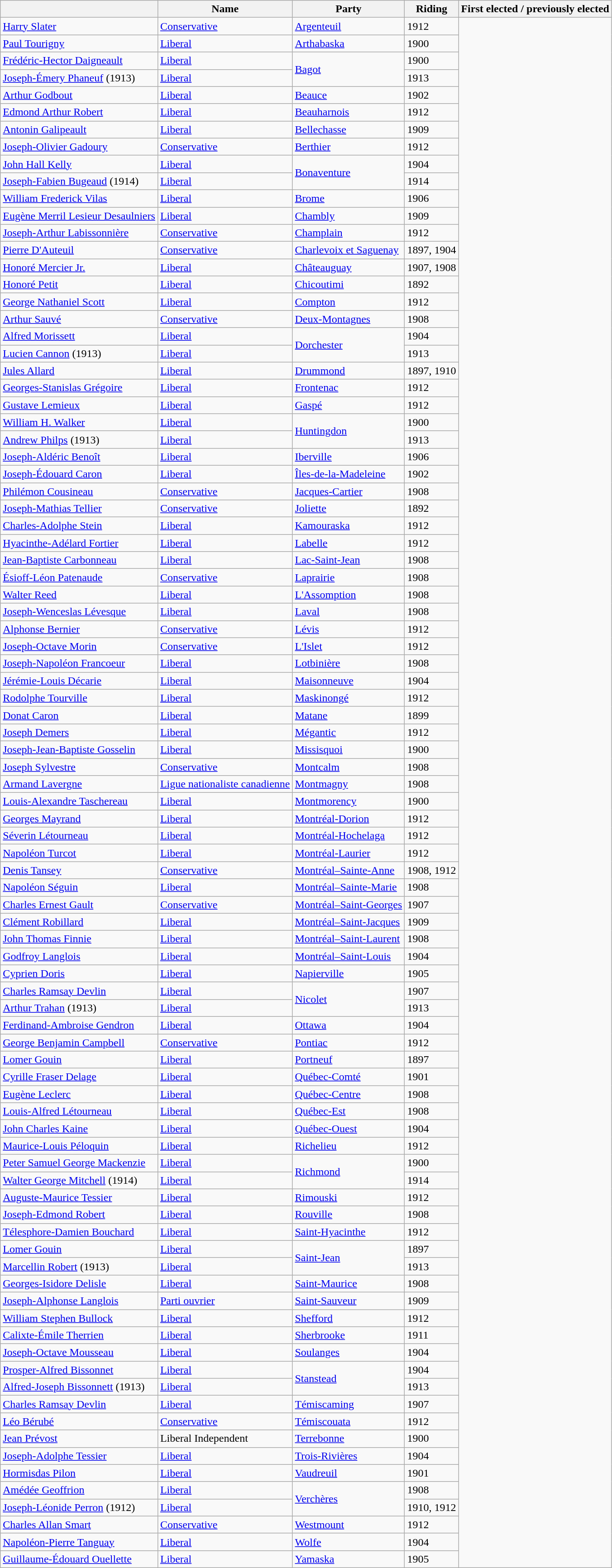<table class="wikitable sortable">
<tr>
<th></th>
<th>Name</th>
<th>Party</th>
<th>Riding</th>
<th>First elected / previously elected</th>
</tr>
<tr>
<td><a href='#'>Harry Slater</a></td>
<td><a href='#'>Conservative</a></td>
<td><a href='#'>Argenteuil</a></td>
<td>1912</td>
</tr>
<tr>
<td><a href='#'>Paul Tourigny</a></td>
<td><a href='#'>Liberal</a></td>
<td><a href='#'>Arthabaska</a></td>
<td>1900</td>
</tr>
<tr>
<td><a href='#'>Frédéric-Hector Daigneault</a></td>
<td><a href='#'>Liberal</a></td>
<td rowspan=2><a href='#'>Bagot</a></td>
<td>1900</td>
</tr>
<tr>
<td><a href='#'>Joseph-Émery Phaneuf</a> (1913)</td>
<td><a href='#'>Liberal</a></td>
<td>1913</td>
</tr>
<tr>
<td><a href='#'>Arthur Godbout</a></td>
<td><a href='#'>Liberal</a></td>
<td><a href='#'>Beauce</a></td>
<td>1902</td>
</tr>
<tr>
<td><a href='#'>Edmond Arthur Robert</a></td>
<td><a href='#'>Liberal</a></td>
<td><a href='#'>Beauharnois</a></td>
<td>1912</td>
</tr>
<tr>
<td><a href='#'>Antonin Galipeault</a></td>
<td><a href='#'>Liberal</a></td>
<td><a href='#'>Bellechasse</a></td>
<td>1909</td>
</tr>
<tr>
<td><a href='#'>Joseph-Olivier Gadoury</a></td>
<td><a href='#'>Conservative</a></td>
<td><a href='#'>Berthier</a></td>
<td>1912</td>
</tr>
<tr>
<td><a href='#'>John Hall Kelly</a></td>
<td><a href='#'>Liberal</a></td>
<td rowspan=2><a href='#'>Bonaventure</a></td>
<td>1904</td>
</tr>
<tr>
<td><a href='#'>Joseph-Fabien Bugeaud</a> (1914)</td>
<td><a href='#'>Liberal</a></td>
<td>1914</td>
</tr>
<tr>
<td><a href='#'>William Frederick Vilas</a></td>
<td><a href='#'>Liberal</a></td>
<td><a href='#'>Brome</a></td>
<td>1906</td>
</tr>
<tr>
<td><a href='#'>Eugène Merril Lesieur Desaulniers</a></td>
<td><a href='#'>Liberal</a></td>
<td><a href='#'>Chambly</a></td>
<td>1909</td>
</tr>
<tr>
<td><a href='#'>Joseph-Arthur Labissonnière</a></td>
<td><a href='#'>Conservative</a></td>
<td><a href='#'>Champlain</a></td>
<td>1912</td>
</tr>
<tr>
<td><a href='#'>Pierre D'Auteuil</a></td>
<td><a href='#'>Conservative</a></td>
<td><a href='#'>Charlevoix et Saguenay</a></td>
<td>1897, 1904</td>
</tr>
<tr>
<td><a href='#'>Honoré Mercier Jr.</a></td>
<td><a href='#'>Liberal</a></td>
<td><a href='#'>Châteauguay</a></td>
<td>1907, 1908</td>
</tr>
<tr>
<td><a href='#'>Honoré Petit</a></td>
<td><a href='#'>Liberal</a></td>
<td><a href='#'>Chicoutimi</a></td>
<td>1892</td>
</tr>
<tr>
<td><a href='#'>George Nathaniel Scott</a></td>
<td><a href='#'>Liberal</a></td>
<td><a href='#'>Compton</a></td>
<td>1912</td>
</tr>
<tr>
<td><a href='#'>Arthur Sauvé</a></td>
<td><a href='#'>Conservative</a></td>
<td><a href='#'>Deux-Montagnes</a></td>
<td>1908</td>
</tr>
<tr>
<td><a href='#'>Alfred Morissett</a></td>
<td><a href='#'>Liberal</a></td>
<td rowspan=2><a href='#'>Dorchester</a></td>
<td>1904</td>
</tr>
<tr>
<td><a href='#'>Lucien Cannon</a> (1913)</td>
<td><a href='#'>Liberal</a></td>
<td>1913</td>
</tr>
<tr>
<td><a href='#'>Jules Allard</a></td>
<td><a href='#'>Liberal</a></td>
<td><a href='#'>Drummond</a></td>
<td>1897, 1910</td>
</tr>
<tr>
<td><a href='#'>Georges-Stanislas Grégoire</a></td>
<td><a href='#'>Liberal</a></td>
<td><a href='#'>Frontenac</a></td>
<td>1912</td>
</tr>
<tr>
<td><a href='#'>Gustave Lemieux</a></td>
<td><a href='#'>Liberal</a></td>
<td><a href='#'>Gaspé</a></td>
<td>1912</td>
</tr>
<tr>
<td><a href='#'>William H. Walker</a></td>
<td><a href='#'>Liberal</a></td>
<td rowspan=2><a href='#'>Huntingdon</a></td>
<td>1900</td>
</tr>
<tr>
<td><a href='#'>Andrew Philps</a> (1913)</td>
<td><a href='#'>Liberal</a></td>
<td>1913</td>
</tr>
<tr>
<td><a href='#'>Joseph-Aldéric Benoît</a></td>
<td><a href='#'>Liberal</a></td>
<td><a href='#'>Iberville</a></td>
<td>1906</td>
</tr>
<tr>
<td><a href='#'>Joseph-Édouard Caron</a></td>
<td><a href='#'>Liberal</a></td>
<td><a href='#'>Îles-de-la-Madeleine</a></td>
<td>1902</td>
</tr>
<tr>
<td><a href='#'>Philémon Cousineau</a></td>
<td><a href='#'>Conservative</a></td>
<td><a href='#'>Jacques-Cartier</a></td>
<td>1908</td>
</tr>
<tr>
<td><a href='#'>Joseph-Mathias Tellier</a></td>
<td><a href='#'>Conservative</a></td>
<td><a href='#'>Joliette</a></td>
<td>1892</td>
</tr>
<tr>
<td><a href='#'>Charles-Adolphe Stein</a></td>
<td><a href='#'>Liberal</a></td>
<td><a href='#'>Kamouraska</a></td>
<td>1912</td>
</tr>
<tr>
<td><a href='#'>Hyacinthe-Adélard Fortier</a></td>
<td><a href='#'>Liberal</a></td>
<td><a href='#'>Labelle</a></td>
<td>1912</td>
</tr>
<tr>
<td><a href='#'>Jean-Baptiste Carbonneau</a></td>
<td><a href='#'>Liberal</a></td>
<td><a href='#'>Lac-Saint-Jean</a></td>
<td>1908</td>
</tr>
<tr>
<td><a href='#'>Ésioff-Léon Patenaude</a></td>
<td><a href='#'>Conservative</a></td>
<td><a href='#'>Laprairie</a></td>
<td>1908</td>
</tr>
<tr>
<td><a href='#'>Walter Reed</a></td>
<td><a href='#'>Liberal</a></td>
<td><a href='#'>L'Assomption</a></td>
<td>1908</td>
</tr>
<tr>
<td><a href='#'>Joseph-Wenceslas Lévesque</a></td>
<td><a href='#'>Liberal</a></td>
<td><a href='#'>Laval</a></td>
<td>1908</td>
</tr>
<tr>
<td><a href='#'>Alphonse Bernier</a></td>
<td><a href='#'>Conservative</a></td>
<td><a href='#'>Lévis</a></td>
<td>1912</td>
</tr>
<tr>
<td><a href='#'>Joseph-Octave Morin</a></td>
<td><a href='#'>Conservative</a></td>
<td><a href='#'>L'Islet</a></td>
<td>1912</td>
</tr>
<tr>
<td><a href='#'>Joseph-Napoléon Francoeur</a></td>
<td><a href='#'>Liberal</a></td>
<td><a href='#'>Lotbinière</a></td>
<td>1908</td>
</tr>
<tr>
<td><a href='#'>Jérémie-Louis Décarie</a></td>
<td><a href='#'>Liberal</a></td>
<td><a href='#'>Maisonneuve</a></td>
<td>1904</td>
</tr>
<tr>
<td><a href='#'>Rodolphe Tourville</a></td>
<td><a href='#'>Liberal</a></td>
<td><a href='#'>Maskinongé</a></td>
<td>1912</td>
</tr>
<tr>
<td><a href='#'>Donat Caron</a></td>
<td><a href='#'>Liberal</a></td>
<td><a href='#'>Matane</a></td>
<td>1899</td>
</tr>
<tr>
<td><a href='#'>Joseph Demers</a></td>
<td><a href='#'>Liberal</a></td>
<td><a href='#'>Mégantic</a></td>
<td>1912</td>
</tr>
<tr>
<td><a href='#'>Joseph-Jean-Baptiste Gosselin</a></td>
<td><a href='#'>Liberal</a></td>
<td><a href='#'>Missisquoi</a></td>
<td>1900</td>
</tr>
<tr>
<td><a href='#'>Joseph Sylvestre</a></td>
<td><a href='#'>Conservative</a></td>
<td><a href='#'>Montcalm</a></td>
<td>1908</td>
</tr>
<tr>
<td><a href='#'>Armand Lavergne</a></td>
<td><a href='#'>Ligue nationaliste canadienne</a></td>
<td><a href='#'>Montmagny</a></td>
<td>1908</td>
</tr>
<tr>
<td><a href='#'>Louis-Alexandre Taschereau</a></td>
<td><a href='#'>Liberal</a></td>
<td><a href='#'>Montmorency</a></td>
<td>1900</td>
</tr>
<tr>
<td><a href='#'>Georges Mayrand</a></td>
<td><a href='#'>Liberal</a></td>
<td><a href='#'>Montréal-Dorion</a></td>
<td>1912</td>
</tr>
<tr>
<td><a href='#'>Séverin Létourneau</a></td>
<td><a href='#'>Liberal</a></td>
<td><a href='#'>Montréal-Hochelaga</a></td>
<td>1912</td>
</tr>
<tr>
<td><a href='#'>Napoléon Turcot</a></td>
<td><a href='#'>Liberal</a></td>
<td><a href='#'>Montréal-Laurier</a></td>
<td>1912</td>
</tr>
<tr>
<td><a href='#'>Denis Tansey</a></td>
<td><a href='#'>Conservative</a></td>
<td><a href='#'>Montréal–Sainte-Anne</a></td>
<td>1908, 1912</td>
</tr>
<tr>
<td><a href='#'>Napoléon Séguin</a></td>
<td><a href='#'>Liberal</a></td>
<td><a href='#'>Montréal–Sainte-Marie</a></td>
<td>1908</td>
</tr>
<tr>
<td><a href='#'>Charles Ernest Gault</a></td>
<td><a href='#'>Conservative</a></td>
<td><a href='#'>Montréal–Saint-Georges</a></td>
<td>1907</td>
</tr>
<tr>
<td><a href='#'>Clément Robillard</a></td>
<td><a href='#'>Liberal</a></td>
<td><a href='#'>Montréal–Saint-Jacques</a></td>
<td>1909</td>
</tr>
<tr>
<td><a href='#'>John Thomas Finnie</a></td>
<td><a href='#'>Liberal</a></td>
<td><a href='#'>Montréal–Saint-Laurent</a></td>
<td>1908</td>
</tr>
<tr>
<td><a href='#'>Godfroy Langlois</a></td>
<td><a href='#'>Liberal</a></td>
<td><a href='#'>Montréal–Saint-Louis</a></td>
<td>1904</td>
</tr>
<tr>
<td><a href='#'>Cyprien Doris</a></td>
<td><a href='#'>Liberal</a></td>
<td><a href='#'>Napierville</a></td>
<td>1905</td>
</tr>
<tr>
<td><a href='#'>Charles Ramsay Devlin</a></td>
<td><a href='#'>Liberal</a></td>
<td rowspan=2><a href='#'>Nicolet</a></td>
<td>1907</td>
</tr>
<tr>
<td><a href='#'>Arthur Trahan</a> (1913)</td>
<td><a href='#'>Liberal</a></td>
<td>1913</td>
</tr>
<tr>
<td><a href='#'>Ferdinand-Ambroise Gendron</a></td>
<td><a href='#'>Liberal</a></td>
<td><a href='#'>Ottawa</a></td>
<td>1904</td>
</tr>
<tr>
<td><a href='#'>George Benjamin Campbell</a></td>
<td><a href='#'>Conservative</a></td>
<td><a href='#'>Pontiac</a></td>
<td>1912</td>
</tr>
<tr>
<td><a href='#'>Lomer Gouin</a></td>
<td><a href='#'>Liberal</a></td>
<td><a href='#'>Portneuf</a></td>
<td>1897</td>
</tr>
<tr>
<td><a href='#'>Cyrille Fraser Delage</a></td>
<td><a href='#'>Liberal</a></td>
<td><a href='#'>Québec-Comté</a></td>
<td>1901</td>
</tr>
<tr>
<td><a href='#'>Eugène Leclerc</a></td>
<td><a href='#'>Liberal</a></td>
<td><a href='#'>Québec-Centre</a></td>
<td>1908</td>
</tr>
<tr>
<td><a href='#'>Louis-Alfred Létourneau</a></td>
<td><a href='#'>Liberal</a></td>
<td><a href='#'>Québec-Est</a></td>
<td>1908</td>
</tr>
<tr>
<td><a href='#'>John Charles Kaine</a></td>
<td><a href='#'>Liberal</a></td>
<td><a href='#'>Québec-Ouest</a></td>
<td>1904</td>
</tr>
<tr>
<td><a href='#'>Maurice-Louis Péloquin</a></td>
<td><a href='#'>Liberal</a></td>
<td><a href='#'>Richelieu</a></td>
<td>1912</td>
</tr>
<tr>
<td><a href='#'>Peter Samuel George Mackenzie</a></td>
<td><a href='#'>Liberal</a></td>
<td rowspan=2><a href='#'>Richmond</a></td>
<td>1900</td>
</tr>
<tr>
<td><a href='#'>Walter George Mitchell</a> (1914)</td>
<td><a href='#'>Liberal</a></td>
<td>1914</td>
</tr>
<tr>
<td><a href='#'>Auguste-Maurice Tessier</a></td>
<td><a href='#'>Liberal</a></td>
<td><a href='#'>Rimouski</a></td>
<td>1912</td>
</tr>
<tr>
<td><a href='#'>Joseph-Edmond Robert</a></td>
<td><a href='#'>Liberal</a></td>
<td><a href='#'>Rouville</a></td>
<td>1908</td>
</tr>
<tr>
<td><a href='#'>Télesphore-Damien Bouchard</a></td>
<td><a href='#'>Liberal</a></td>
<td><a href='#'>Saint-Hyacinthe</a></td>
<td>1912</td>
</tr>
<tr>
<td><a href='#'>Lomer Gouin</a></td>
<td><a href='#'>Liberal</a></td>
<td rowspan=2><a href='#'>Saint-Jean</a></td>
<td>1897</td>
</tr>
<tr>
<td><a href='#'>Marcellin Robert</a> (1913)</td>
<td><a href='#'>Liberal</a></td>
<td>1913</td>
</tr>
<tr>
<td><a href='#'>Georges-Isidore Delisle</a></td>
<td><a href='#'>Liberal</a></td>
<td><a href='#'>Saint-Maurice</a></td>
<td>1908</td>
</tr>
<tr>
<td><a href='#'>Joseph-Alphonse Langlois</a></td>
<td><a href='#'>Parti ouvrier</a></td>
<td><a href='#'>Saint-Sauveur</a></td>
<td>1909</td>
</tr>
<tr>
<td><a href='#'>William Stephen Bullock</a></td>
<td><a href='#'>Liberal</a></td>
<td><a href='#'>Shefford</a></td>
<td>1912</td>
</tr>
<tr>
<td><a href='#'>Calixte-Émile Therrien</a></td>
<td><a href='#'>Liberal</a></td>
<td><a href='#'>Sherbrooke</a></td>
<td>1911</td>
</tr>
<tr>
<td><a href='#'>Joseph-Octave Mousseau</a></td>
<td><a href='#'>Liberal</a></td>
<td><a href='#'>Soulanges</a></td>
<td>1904</td>
</tr>
<tr>
<td><a href='#'>Prosper-Alfred Bissonnet</a></td>
<td><a href='#'>Liberal</a></td>
<td rowspan=2><a href='#'>Stanstead</a></td>
<td>1904</td>
</tr>
<tr>
<td><a href='#'>Alfred-Joseph Bissonnett</a> (1913)</td>
<td><a href='#'>Liberal</a></td>
<td>1913</td>
</tr>
<tr>
<td><a href='#'>Charles Ramsay Devlin</a></td>
<td><a href='#'>Liberal</a></td>
<td><a href='#'>Témiscaming</a></td>
<td>1907</td>
</tr>
<tr>
<td><a href='#'>Léo Bérubé</a></td>
<td><a href='#'>Conservative</a></td>
<td><a href='#'>Témiscouata</a></td>
<td>1912</td>
</tr>
<tr>
<td><a href='#'>Jean Prévost</a></td>
<td>Liberal Independent</td>
<td><a href='#'>Terrebonne</a></td>
<td>1900</td>
</tr>
<tr>
<td><a href='#'>Joseph-Adolphe Tessier</a></td>
<td><a href='#'>Liberal</a></td>
<td><a href='#'>Trois-Rivières</a></td>
<td>1904</td>
</tr>
<tr>
<td><a href='#'>Hormisdas Pilon</a></td>
<td><a href='#'>Liberal</a></td>
<td><a href='#'>Vaudreuil</a></td>
<td>1901</td>
</tr>
<tr>
<td><a href='#'>Amédée Geoffrion</a></td>
<td><a href='#'>Liberal</a></td>
<td rowspan=2><a href='#'>Verchères</a></td>
<td>1908</td>
</tr>
<tr>
<td><a href='#'>Joseph-Léonide Perron</a> (1912)</td>
<td><a href='#'>Liberal</a></td>
<td>1910, 1912</td>
</tr>
<tr>
<td><a href='#'>Charles Allan Smart</a></td>
<td><a href='#'>Conservative</a></td>
<td><a href='#'>Westmount</a></td>
<td>1912</td>
</tr>
<tr>
<td><a href='#'>Napoléon-Pierre Tanguay</a></td>
<td><a href='#'>Liberal</a></td>
<td><a href='#'>Wolfe</a></td>
<td>1904</td>
</tr>
<tr>
<td><a href='#'>Guillaume-Édouard Ouellette</a></td>
<td><a href='#'>Liberal</a></td>
<td><a href='#'>Yamaska</a></td>
<td>1905</td>
</tr>
</table>
